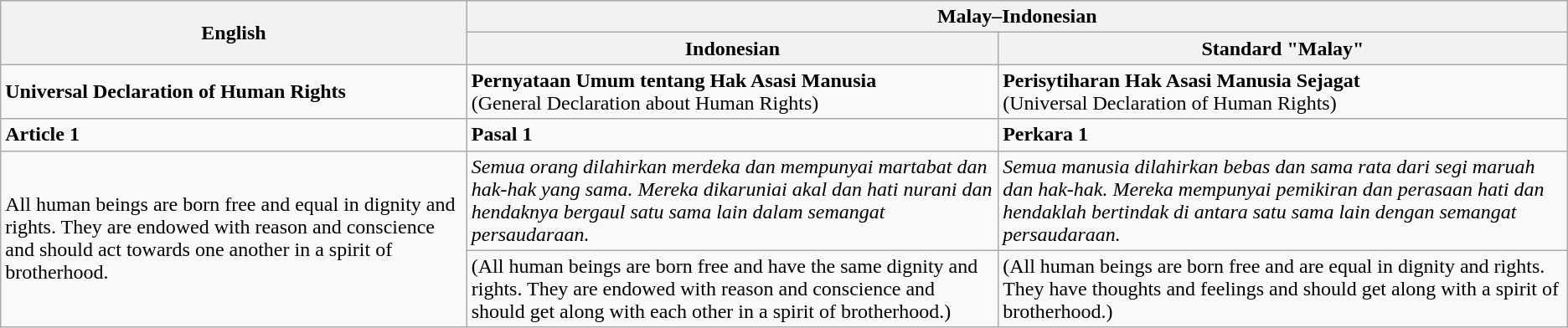<table class="wikitable">
<tr>
<th rowspan="2">English</th>
<th colspan="2">Malay–Indonesian</th>
</tr>
<tr>
<th>Indonesian</th>
<th>Standard "Malay"</th>
</tr>
<tr>
<td><strong>Universal Declaration of Human Rights</strong></td>
<td><strong>Pernyataan Umum tentang Hak Asasi Manusia</strong><br>(General Declaration about Human Rights)</td>
<td><strong>Perisytiharan Hak Asasi Manusia Sejagat</strong><br>(Universal Declaration of Human Rights)</td>
</tr>
<tr>
<td><strong>Article 1</strong></td>
<td><strong>Pasal 1</strong></td>
<td><strong>Perkara 1</strong></td>
</tr>
<tr>
<td rowspan="2">All human beings are born free and equal in dignity and rights. They are endowed with reason and conscience and should act towards one another in a spirit of brotherhood.</td>
<td><em>Semua orang dilahirkan merdeka dan mempunyai martabat dan hak-hak yang sama. Mereka dikaruniai akal dan hati nurani dan hendaknya bergaul satu sama lain dalam semangat persaudaraan.</em></td>
<td><em>Semua manusia dilahirkan bebas dan sama rata dari segi maruah dan hak-hak. Mereka mempunyai pemikiran dan perasaan hati dan hendaklah bertindak di antara satu sama lain dengan semangat persaudaraan.</em></td>
</tr>
<tr>
<td>(All human beings are born free and have the same dignity and rights. They are endowed with reason and conscience and should get along with each other in a spirit of brotherhood.)</td>
<td>(All human beings are born free and are equal in dignity and rights. They have thoughts and feelings and should get along with a spirit of brotherhood.)</td>
</tr>
</table>
